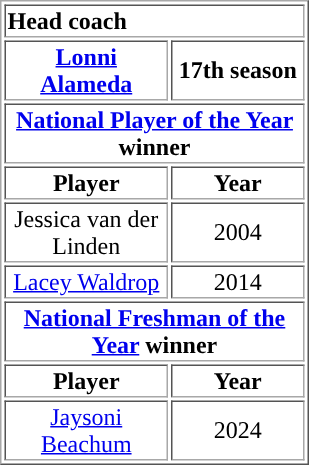<table style="float: right;" border="1">
<tr>
<td colspan="2"><strong>Head coach</strong></td>
</tr>
<tr align=center>
<td><strong><a href='#'>Lonni Alameda</a></strong></td>
<td><strong>17th season</strong></td>
</tr>
<tr>
<th colspan="2"><strong><a href='#'>National Player of the Year</a> winner</strong></th>
</tr>
<tr>
<th style="width:105px; ">Player</th>
<th style="width:85px; ">Year</th>
</tr>
<tr align=center>
<td>Jessica van der Linden</td>
<td>2004</td>
</tr>
<tr align=center>
<td><a href='#'>Lacey Waldrop</a></td>
<td>2014</td>
</tr>
<tr>
<th colspan="2"><strong><a href='#'>National Freshman of the Year</a> winner</strong></th>
</tr>
<tr>
<th style="width:105px; ">Player</th>
<th style="width:85px; ">Year</th>
</tr>
<tr align=center>
<td><a href='#'>Jaysoni Beachum</a></td>
<td>2024</td>
</tr>
</table>
